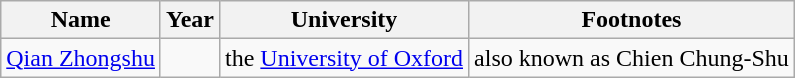<table class="wikitable">
<tr>
<th>Name</th>
<th>Year</th>
<th>University</th>
<th>Footnotes</th>
</tr>
<tr>
<td><a href='#'>Qian Zhongshu</a></td>
<td></td>
<td>the <a href='#'>University of Oxford</a></td>
<td>also known as Chien Chung-Shu</td>
</tr>
</table>
